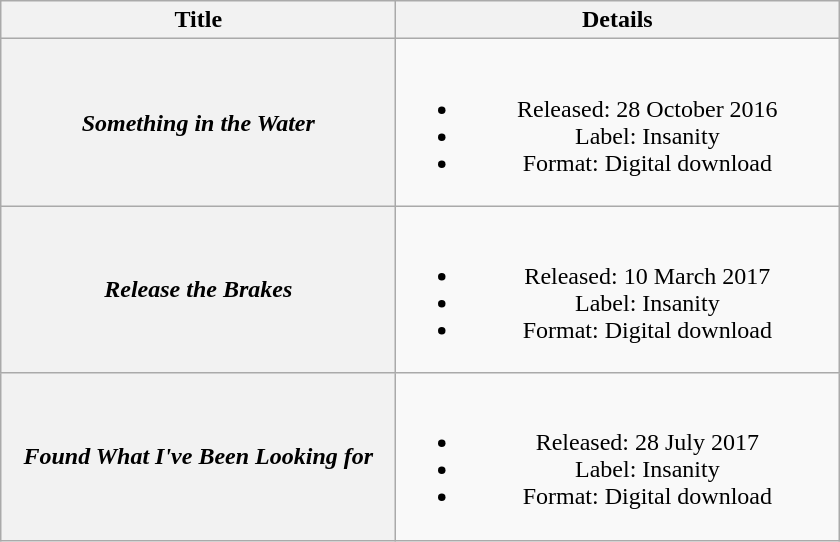<table class="wikitable plainrowheaders" style="text-align:center;">
<tr>
<th scope="col" style="width:16em;">Title</th>
<th scope="col" style="width:18em;">Details</th>
</tr>
<tr>
<th scope="row"><em>Something in the Water</em></th>
<td><br><ul><li>Released: 28 October 2016</li><li>Label: Insanity</li><li>Format: Digital download</li></ul></td>
</tr>
<tr>
<th scope="row"><em>Release the Brakes</em></th>
<td><br><ul><li>Released: 10 March 2017</li><li>Label: Insanity</li><li>Format: Digital download</li></ul></td>
</tr>
<tr>
<th scope="row"><em>Found What I've Been Looking for</em></th>
<td><br><ul><li>Released: 28 July 2017</li><li>Label: Insanity</li><li>Format: Digital download</li></ul></td>
</tr>
</table>
